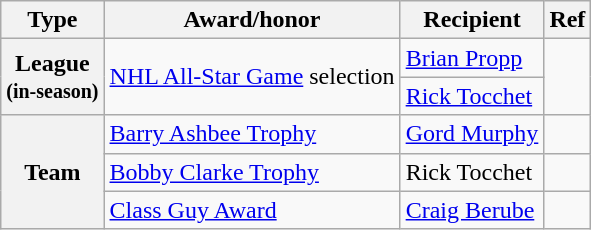<table class="wikitable">
<tr>
<th scope="col">Type</th>
<th scope="col">Award/honor</th>
<th scope="col">Recipient</th>
<th scope="col">Ref</th>
</tr>
<tr>
<th scope="row" rowspan="2">League<br><small>(in-season)</small></th>
<td rowspan="2"><a href='#'>NHL All-Star Game</a> selection</td>
<td><a href='#'>Brian Propp</a></td>
<td rowspan="2"></td>
</tr>
<tr>
<td><a href='#'>Rick Tocchet</a></td>
</tr>
<tr>
<th scope="row" rowspan="3">Team</th>
<td><a href='#'>Barry Ashbee Trophy</a></td>
<td><a href='#'>Gord Murphy</a></td>
<td></td>
</tr>
<tr>
<td><a href='#'>Bobby Clarke Trophy</a></td>
<td>Rick Tocchet</td>
<td></td>
</tr>
<tr>
<td><a href='#'>Class Guy Award</a></td>
<td><a href='#'>Craig Berube</a></td>
<td></td>
</tr>
</table>
